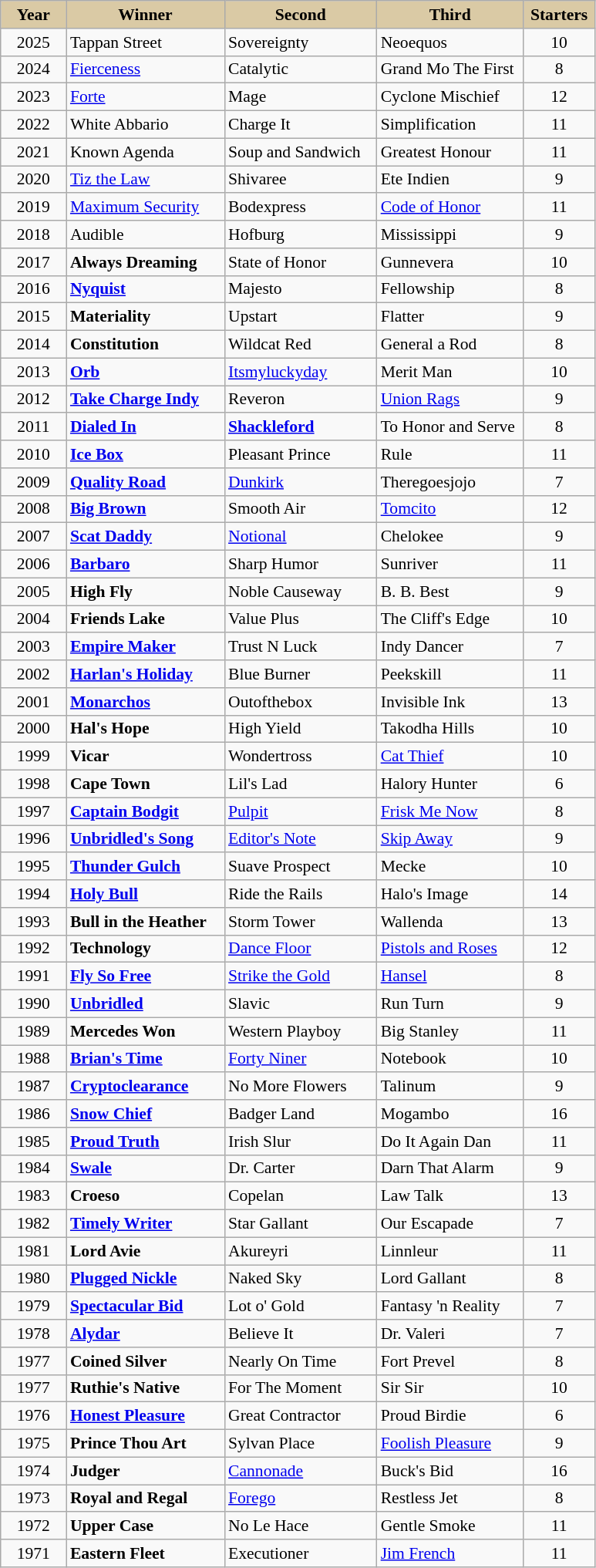<table class = "wikitable sortable" | border="1" cellpadding="0" style="border-collapse: collapse; font-size:90%">
<tr bgcolor="#DACAA5" align="center">
<td width="50px"><strong>Year</strong> <br></td>
<td width="130px"><strong>Winner</strong> <br></td>
<td width="125px"><strong>Second</strong> <br></td>
<td width="120px"><strong>Third</strong> <br></td>
<td width="55px"><strong>Starters</strong></td>
</tr>
<tr>
<td align="center">2025</td>
<td>Tappan Street</td>
<td>Sovereignty</td>
<td>Neoequos</td>
<td align="center">10</td>
</tr>
<tr>
<td align="center">2024</td>
<td><a href='#'>Fierceness</a></td>
<td>Catalytic</td>
<td>Grand Mo The First</td>
<td align="center">8</td>
</tr>
<tr>
<td align="center">2023</td>
<td><a href='#'>Forte</a></td>
<td>Mage</td>
<td>Cyclone Mischief</td>
<td align="center">12</td>
</tr>
<tr>
<td align="center">2022</td>
<td>White Abbario</td>
<td>Charge It</td>
<td>Simplification</td>
<td align="center">11</td>
</tr>
<tr>
<td align="center">2021</td>
<td>Known Agenda</td>
<td>Soup and Sandwich</td>
<td>Greatest Honour</td>
<td align="center">11</td>
</tr>
<tr>
<td align="center">2020</td>
<td><a href='#'>Tiz the Law</a></td>
<td>Shivaree</td>
<td>Ete Indien</td>
<td align="center">9</td>
</tr>
<tr>
<td align="center">2019</td>
<td><a href='#'>Maximum Security</a></td>
<td>Bodexpress</td>
<td><a href='#'>Code of Honor</a></td>
<td align="center">11</td>
</tr>
<tr>
<td align="center">2018</td>
<td>Audible</td>
<td>Hofburg</td>
<td>Mississippi</td>
<td align="center">9</td>
</tr>
<tr>
<td align=center>2017</td>
<td><strong>Always Dreaming</strong></td>
<td>State of Honor</td>
<td>Gunnevera</td>
<td align=center>10</td>
</tr>
<tr>
<td align=center>2016</td>
<td><strong><a href='#'>Nyquist</a></strong></td>
<td>Majesto</td>
<td>Fellowship</td>
<td align=center>8</td>
</tr>
<tr>
<td align=center>2015</td>
<td><strong>Materiality</strong></td>
<td>Upstart</td>
<td>Flatter</td>
<td align=center>9</td>
</tr>
<tr>
<td align=center>2014</td>
<td><strong>Constitution</strong></td>
<td>Wildcat Red</td>
<td>General a Rod</td>
<td align=center>8</td>
</tr>
<tr>
<td align=center>2013</td>
<td><strong><a href='#'>Orb</a></strong></td>
<td><a href='#'>Itsmyluckyday</a></td>
<td>Merit Man</td>
<td align=center>10</td>
</tr>
<tr>
<td align=center>2012</td>
<td><strong><a href='#'>Take Charge Indy</a></strong></td>
<td>Reveron</td>
<td><a href='#'>Union Rags</a></td>
<td align=center>9</td>
</tr>
<tr>
<td align=center>2011</td>
<td><strong><a href='#'>Dialed In</a></strong></td>
<td><strong><a href='#'>Shackleford</a></strong></td>
<td>To Honor and Serve</td>
<td align=center>8</td>
</tr>
<tr>
<td align=center>2010</td>
<td><strong><a href='#'>Ice Box</a></strong></td>
<td>Pleasant Prince</td>
<td>Rule</td>
<td align=center>11</td>
</tr>
<tr>
<td align=center>2009</td>
<td><strong><a href='#'>Quality Road</a></strong></td>
<td><a href='#'>Dunkirk</a></td>
<td>Theregoesjojo</td>
<td align=center>7</td>
</tr>
<tr>
<td align=center>2008</td>
<td><strong><a href='#'>Big Brown</a></strong></td>
<td>Smooth Air</td>
<td><a href='#'>Tomcito</a></td>
<td align=center>12</td>
</tr>
<tr>
<td align=center>2007</td>
<td><strong><a href='#'>Scat Daddy</a></strong></td>
<td><a href='#'>Notional</a></td>
<td>Chelokee</td>
<td align=center>9</td>
</tr>
<tr>
<td align=center>2006</td>
<td><strong><a href='#'>Barbaro</a></strong></td>
<td>Sharp Humor</td>
<td>Sunriver</td>
<td align=center>11</td>
</tr>
<tr>
<td align=center>2005</td>
<td><strong>High Fly</strong></td>
<td>Noble Causeway</td>
<td>B. B. Best</td>
<td align=center>9</td>
</tr>
<tr>
<td align=center>2004</td>
<td><strong>Friends Lake</strong></td>
<td>Value Plus</td>
<td>The Cliff's Edge</td>
<td align=center>10</td>
</tr>
<tr>
<td align=center>2003</td>
<td><strong><a href='#'>Empire Maker</a></strong></td>
<td>Trust N Luck</td>
<td>Indy Dancer</td>
<td align=center>7</td>
</tr>
<tr>
<td align=center>2002</td>
<td><strong><a href='#'>Harlan's Holiday</a></strong></td>
<td>Blue Burner</td>
<td>Peekskill</td>
<td align=center>11</td>
</tr>
<tr>
<td align=center>2001</td>
<td><strong><a href='#'>Monarchos</a></strong></td>
<td>Outofthebox</td>
<td>Invisible Ink</td>
<td align=center>13</td>
</tr>
<tr>
<td align=center>2000</td>
<td><strong>Hal's Hope</strong></td>
<td>High Yield</td>
<td>Takodha Hills</td>
<td align=center>10</td>
</tr>
<tr>
<td align=center>1999</td>
<td><strong>Vicar</strong></td>
<td>Wondertross</td>
<td><a href='#'>Cat Thief</a></td>
<td align=center>10</td>
</tr>
<tr>
<td align=center>1998</td>
<td><strong>Cape Town</strong></td>
<td>Lil's Lad</td>
<td>Halory Hunter</td>
<td align=center>6</td>
</tr>
<tr>
<td align=center>1997</td>
<td><strong><a href='#'>Captain Bodgit</a></strong></td>
<td><a href='#'>Pulpit</a></td>
<td><a href='#'>Frisk Me Now</a></td>
<td align=center>8</td>
</tr>
<tr>
<td align=center>1996</td>
<td><strong><a href='#'>Unbridled's Song</a></strong></td>
<td><a href='#'>Editor's Note</a></td>
<td><a href='#'>Skip Away</a></td>
<td align=center>9</td>
</tr>
<tr>
<td align=center>1995</td>
<td><strong><a href='#'>Thunder Gulch</a></strong></td>
<td>Suave Prospect</td>
<td>Mecke</td>
<td align=center>10</td>
</tr>
<tr>
<td align=center>1994</td>
<td><strong><a href='#'>Holy Bull</a></strong></td>
<td>Ride the Rails</td>
<td>Halo's Image</td>
<td align=center>14</td>
</tr>
<tr>
<td align=center>1993</td>
<td><strong>Bull in the Heather</strong></td>
<td>Storm Tower</td>
<td>Wallenda</td>
<td align=center>13</td>
</tr>
<tr>
<td align=center>1992</td>
<td><strong>Technology</strong></td>
<td><a href='#'>Dance Floor</a></td>
<td><a href='#'>Pistols and Roses</a></td>
<td align=center>12</td>
</tr>
<tr>
<td align=center>1991</td>
<td><strong><a href='#'>Fly So Free</a></strong></td>
<td><a href='#'>Strike the Gold</a></td>
<td><a href='#'>Hansel</a></td>
<td align=center>8</td>
</tr>
<tr>
<td align=center>1990</td>
<td><strong><a href='#'>Unbridled</a></strong></td>
<td>Slavic</td>
<td>Run Turn</td>
<td align=center>9</td>
</tr>
<tr>
<td align=center>1989</td>
<td><strong>Mercedes Won</strong></td>
<td>Western Playboy</td>
<td>Big Stanley</td>
<td align=center>11</td>
</tr>
<tr>
<td align=center>1988</td>
<td><strong><a href='#'>Brian's Time</a></strong></td>
<td><a href='#'>Forty Niner</a></td>
<td>Notebook</td>
<td align=center>10</td>
</tr>
<tr>
<td align=center>1987</td>
<td><strong><a href='#'>Cryptoclearance</a></strong></td>
<td>No More Flowers</td>
<td>Talinum</td>
<td align=center>9</td>
</tr>
<tr>
<td align=center>1986</td>
<td><strong><a href='#'>Snow Chief</a></strong></td>
<td>Badger Land</td>
<td>Mogambo</td>
<td align=center>16</td>
</tr>
<tr>
<td align=center>1985</td>
<td><strong><a href='#'>Proud Truth</a></strong></td>
<td>Irish Slur</td>
<td>Do It Again Dan</td>
<td align=center>11</td>
</tr>
<tr>
<td align=center>1984</td>
<td><strong><a href='#'>Swale</a></strong></td>
<td>Dr. Carter</td>
<td>Darn That Alarm</td>
<td align=center>9</td>
</tr>
<tr>
<td align=center>1983</td>
<td><strong>Croeso</strong></td>
<td>Copelan</td>
<td>Law Talk</td>
<td align=center>13</td>
</tr>
<tr>
<td align=center>1982</td>
<td><strong><a href='#'>Timely Writer</a></strong></td>
<td>Star Gallant</td>
<td>Our Escapade</td>
<td align=center>7</td>
</tr>
<tr>
<td align=center>1981</td>
<td><strong>Lord Avie</strong></td>
<td>Akureyri</td>
<td>Linnleur</td>
<td align=center>11</td>
</tr>
<tr>
<td align=center>1980</td>
<td><strong><a href='#'>Plugged Nickle</a></strong></td>
<td>Naked Sky</td>
<td>Lord Gallant</td>
<td align=center>8</td>
</tr>
<tr>
<td align=center>1979</td>
<td><strong><a href='#'>Spectacular Bid</a></strong></td>
<td>Lot o' Gold</td>
<td>Fantasy 'n Reality</td>
<td align=center>7</td>
</tr>
<tr>
<td align=center>1978</td>
<td><strong><a href='#'>Alydar</a></strong></td>
<td>Believe It</td>
<td>Dr. Valeri</td>
<td align=center>7</td>
</tr>
<tr>
<td align=center>1977</td>
<td><strong>Coined Silver</strong></td>
<td>Nearly On Time</td>
<td>Fort Prevel</td>
<td align=center>8</td>
</tr>
<tr>
<td align=center>1977</td>
<td><strong>Ruthie's Native</strong></td>
<td>For The Moment</td>
<td>Sir Sir</td>
<td align=center>10</td>
</tr>
<tr>
<td align=center>1976</td>
<td><strong><a href='#'>Honest Pleasure</a></strong></td>
<td>Great Contractor</td>
<td>Proud Birdie</td>
<td align=center>6</td>
</tr>
<tr>
<td align=center>1975</td>
<td><strong>Prince Thou Art</strong></td>
<td>Sylvan Place</td>
<td><a href='#'>Foolish Pleasure</a></td>
<td align=center>9</td>
</tr>
<tr>
<td align=center>1974</td>
<td><strong>Judger</strong></td>
<td><a href='#'>Cannonade</a></td>
<td>Buck's Bid</td>
<td align=center>16</td>
</tr>
<tr>
<td align=center>1973</td>
<td><strong>Royal and Regal</strong></td>
<td><a href='#'>Forego</a></td>
<td>Restless Jet</td>
<td align=center>8</td>
</tr>
<tr>
<td align=center>1972</td>
<td><strong>Upper Case</strong></td>
<td>No Le Hace</td>
<td>Gentle Smoke</td>
<td align=center>11</td>
</tr>
<tr>
<td align=center>1971</td>
<td><strong>Eastern Fleet</strong></td>
<td>Executioner</td>
<td><a href='#'>Jim French</a></td>
<td align=center>11</td>
</tr>
</table>
